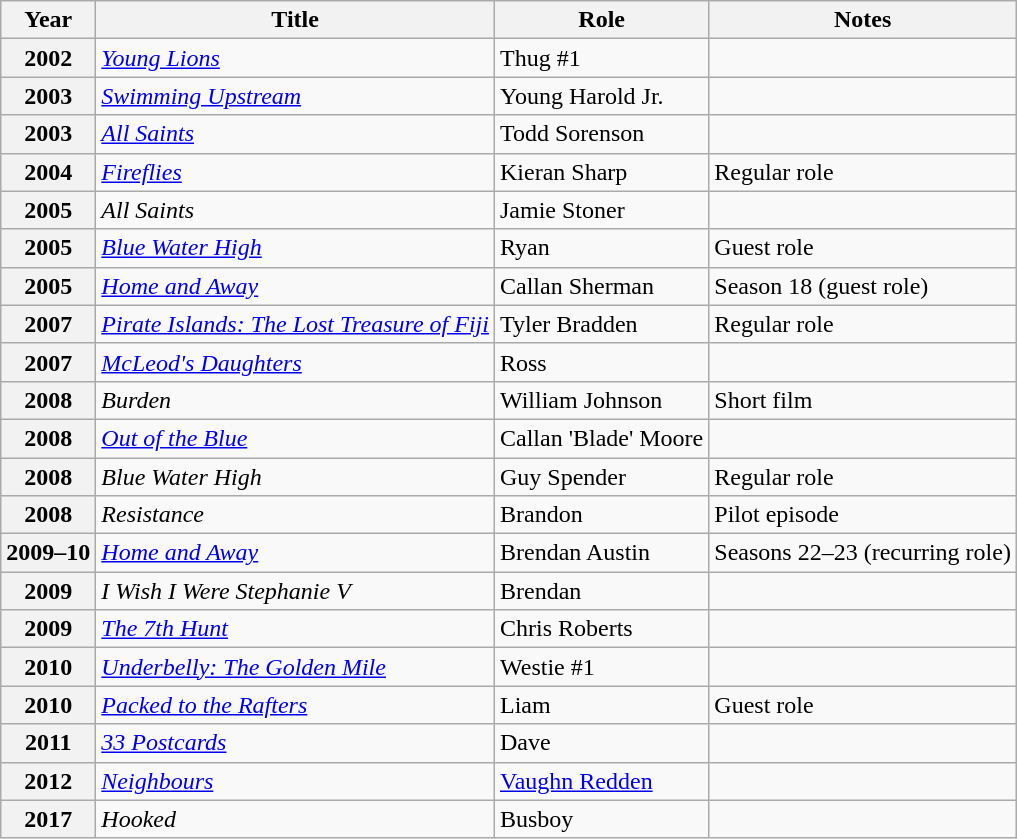<table class="wikitable sortable plainrowheaders">
<tr>
<th scope="col">Year</th>
<th scope="col">Title</th>
<th scope="col">Role</th>
<th scope="col" class="unsortable">Notes</th>
</tr>
<tr>
<th scope="row">2002</th>
<td><em><a href='#'>Young Lions</a></em></td>
<td>Thug #1</td>
<td></td>
</tr>
<tr>
<th scope="row">2003</th>
<td><em><a href='#'>Swimming Upstream</a></em></td>
<td>Young Harold Jr.</td>
<td></td>
</tr>
<tr>
<th scope="row">2003</th>
<td><em><a href='#'>All Saints</a></em></td>
<td>Todd Sorenson</td>
<td></td>
</tr>
<tr>
<th scope="row">2004</th>
<td><em><a href='#'>Fireflies</a></em></td>
<td>Kieran Sharp</td>
<td>Regular role</td>
</tr>
<tr>
<th scope="row">2005</th>
<td><em>All Saints</em></td>
<td>Jamie Stoner</td>
<td></td>
</tr>
<tr>
<th scope="row">2005</th>
<td><em><a href='#'>Blue Water High</a></em></td>
<td>Ryan</td>
<td>Guest role</td>
</tr>
<tr>
<th scope="row">2005</th>
<td><em><a href='#'>Home and Away</a></em></td>
<td>Callan Sherman</td>
<td>Season 18 (guest role)</td>
</tr>
<tr>
<th scope="row">2007</th>
<td><em><a href='#'>Pirate Islands: The Lost Treasure of Fiji</a></em></td>
<td>Tyler Bradden</td>
<td>Regular role</td>
</tr>
<tr>
<th scope="row">2007</th>
<td><em><a href='#'>McLeod's Daughters</a></em></td>
<td>Ross</td>
<td></td>
</tr>
<tr>
<th scope="row">2008</th>
<td><em>Burden</em></td>
<td>William Johnson</td>
<td>Short film</td>
</tr>
<tr>
<th scope="row">2008</th>
<td><em><a href='#'>Out of the Blue</a></em></td>
<td>Callan 'Blade' Moore</td>
<td></td>
</tr>
<tr>
<th scope="row">2008</th>
<td><em>Blue Water High</em></td>
<td>Guy Spender</td>
<td>Regular role</td>
</tr>
<tr>
<th scope="row">2008</th>
<td><em>Resistance</em></td>
<td>Brandon</td>
<td>Pilot episode</td>
</tr>
<tr>
<th scope="row">2009–10</th>
<td><em><a href='#'>Home and Away</a></em></td>
<td>Brendan Austin</td>
<td>Seasons 22–23 (recurring role)</td>
</tr>
<tr>
<th scope="row">2009</th>
<td><em>I Wish I Were Stephanie V</em></td>
<td>Brendan</td>
<td></td>
</tr>
<tr>
<th scope="row">2009</th>
<td><em><a href='#'>The 7th Hunt</a></em></td>
<td>Chris Roberts</td>
<td></td>
</tr>
<tr>
<th scope="row">2010</th>
<td><em><a href='#'>Underbelly: The Golden Mile</a></em></td>
<td>Westie #1</td>
<td></td>
</tr>
<tr>
<th scope="row">2010</th>
<td><em><a href='#'>Packed to the Rafters</a></em></td>
<td>Liam</td>
<td>Guest role</td>
</tr>
<tr>
<th scope="row">2011</th>
<td><em><a href='#'>33 Postcards</a></em></td>
<td>Dave</td>
<td></td>
</tr>
<tr>
<th scope="row">2012</th>
<td><em><a href='#'>Neighbours</a></em></td>
<td><a href='#'>Vaughn Redden</a></td>
<td></td>
</tr>
<tr>
<th scope="row">2017</th>
<td><em>Hooked</em></td>
<td>Busboy</td>
<td></td>
</tr>
</table>
